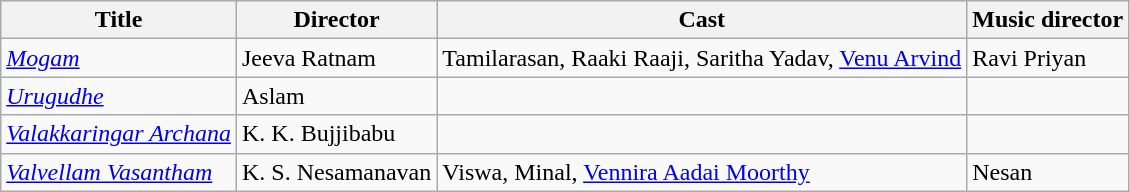<table class="wikitable sortable">
<tr>
<th>Title</th>
<th>Director</th>
<th>Cast</th>
<th>Music director</th>
</tr>
<tr>
<td><em><a href='#'>Mogam</a></em></td>
<td>Jeeva Ratnam</td>
<td>Tamilarasan, Raaki Raaji, Saritha Yadav, <a href='#'>Venu Arvind</a></td>
<td>Ravi Priyan</td>
</tr>
<tr>
<td><em><a href='#'>Urugudhe</a></em></td>
<td>Aslam</td>
<td></td>
<td></td>
</tr>
<tr>
<td><em><a href='#'>Valakkaringar Archana</a></em></td>
<td>K. K. Bujjibabu</td>
<td></td>
<td></td>
</tr>
<tr>
<td><em><a href='#'>Valvellam Vasantham</a></em></td>
<td>K. S. Nesamanavan</td>
<td>Viswa, Minal, <a href='#'>Vennira Aadai Moorthy</a></td>
<td>Nesan</td>
</tr>
</table>
